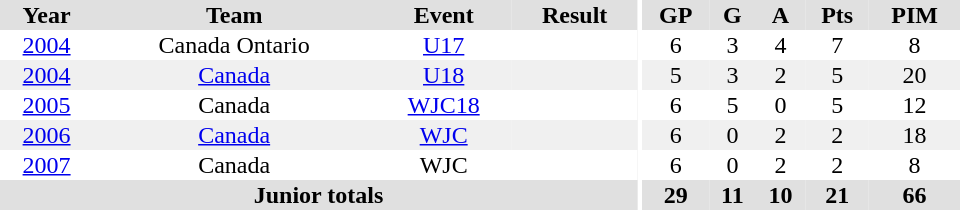<table border="0" cellpadding="1" cellspacing="0" ID="Table3" style="text-align:center; width:40em">
<tr ALIGN="center" bgcolor="#e0e0e0">
<th>Year</th>
<th>Team</th>
<th>Event</th>
<th>Result</th>
<th rowspan="99" bgcolor="#ffffff"></th>
<th>GP</th>
<th>G</th>
<th>A</th>
<th>Pts</th>
<th>PIM</th>
</tr>
<tr>
<td><a href='#'>2004</a></td>
<td>Canada Ontario</td>
<td><a href='#'>U17</a></td>
<td></td>
<td>6</td>
<td>3</td>
<td>4</td>
<td>7</td>
<td>8</td>
</tr>
<tr bgcolor="#f0f0f0">
<td><a href='#'>2004</a></td>
<td><a href='#'>Canada</a></td>
<td><a href='#'>U18</a></td>
<td></td>
<td>5</td>
<td>3</td>
<td>2</td>
<td>5</td>
<td>20</td>
</tr>
<tr>
<td><a href='#'>2005</a></td>
<td>Canada</td>
<td><a href='#'>WJC18</a></td>
<td></td>
<td>6</td>
<td>5</td>
<td>0</td>
<td>5</td>
<td>12</td>
</tr>
<tr bgcolor="#f0f0f0">
<td><a href='#'>2006</a></td>
<td><a href='#'>Canada</a></td>
<td><a href='#'>WJC</a></td>
<td></td>
<td>6</td>
<td>0</td>
<td>2</td>
<td>2</td>
<td>18</td>
</tr>
<tr>
<td><a href='#'>2007</a></td>
<td>Canada</td>
<td>WJC</td>
<td></td>
<td>6</td>
<td>0</td>
<td>2</td>
<td>2</td>
<td>8</td>
</tr>
<tr bgcolor="#e0e0e0">
<th colspan=4>Junior totals</th>
<th>29</th>
<th>11</th>
<th>10</th>
<th>21</th>
<th>66</th>
</tr>
</table>
